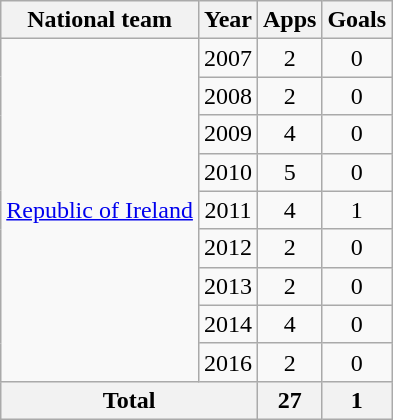<table class=wikitable style="text-align: center">
<tr>
<th>National team</th>
<th>Year</th>
<th>Apps</th>
<th>Goals</th>
</tr>
<tr>
<td rowspan="9"><a href='#'>Republic of Ireland</a></td>
<td>2007</td>
<td>2</td>
<td>0</td>
</tr>
<tr>
<td>2008</td>
<td>2</td>
<td>0</td>
</tr>
<tr>
<td>2009</td>
<td>4</td>
<td>0</td>
</tr>
<tr>
<td>2010</td>
<td>5</td>
<td>0</td>
</tr>
<tr>
<td>2011</td>
<td>4</td>
<td>1</td>
</tr>
<tr>
<td>2012</td>
<td>2</td>
<td>0</td>
</tr>
<tr>
<td>2013</td>
<td>2</td>
<td>0</td>
</tr>
<tr>
<td>2014</td>
<td>4</td>
<td>0</td>
</tr>
<tr>
<td>2016</td>
<td>2</td>
<td>0</td>
</tr>
<tr>
<th colspan=2>Total</th>
<th>27</th>
<th>1</th>
</tr>
</table>
